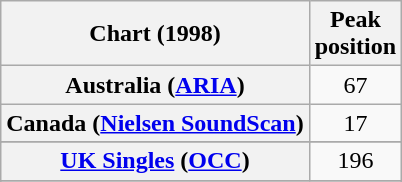<table class="wikitable sortable plainrowheaders" style="text-align:center">
<tr>
<th>Chart (1998)</th>
<th>Peak<br>position</th>
</tr>
<tr>
<th scope="row">Australia (<a href='#'>ARIA</a>)</th>
<td align="center">67</td>
</tr>
<tr>
<th scope="row">Canada (<a href='#'>Nielsen SoundScan</a>)</th>
<td style="text-align:center;">17</td>
</tr>
<tr>
</tr>
<tr>
<th scope="row"><a href='#'>UK Singles</a> (<a href='#'>OCC</a>)</th>
<td align="center">196</td>
</tr>
<tr>
</tr>
<tr>
</tr>
<tr>
</tr>
<tr>
</tr>
</table>
